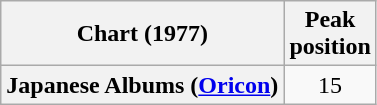<table class="wikitable sortable plainrowheaders">
<tr>
<th>Chart (1977)</th>
<th>Peak<br>position</th>
</tr>
<tr>
<th scope="row">Japanese Albums (<a href='#'>Oricon</a>)</th>
<td align="center">15</td>
</tr>
</table>
